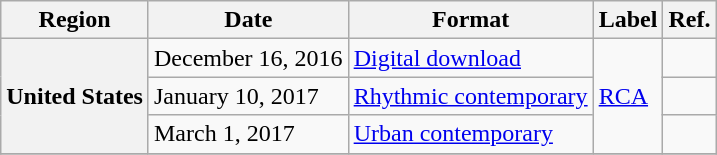<table class="wikitable plainrowheaders">
<tr>
<th>Region</th>
<th>Date</th>
<th>Format</th>
<th>Label</th>
<th>Ref.</th>
</tr>
<tr>
<th scope="row" rowspan="3">United States</th>
<td>December 16, 2016</td>
<td><a href='#'>Digital download</a></td>
<td rowspan="3"><a href='#'>RCA</a></td>
<td style="text-align:center;"></td>
</tr>
<tr>
<td>January 10, 2017</td>
<td><a href='#'>Rhythmic contemporary</a></td>
<td style="text-align:center;"></td>
</tr>
<tr>
<td>March 1, 2017</td>
<td><a href='#'>Urban contemporary</a></td>
<td style="text-align:center;"></td>
</tr>
<tr>
</tr>
</table>
